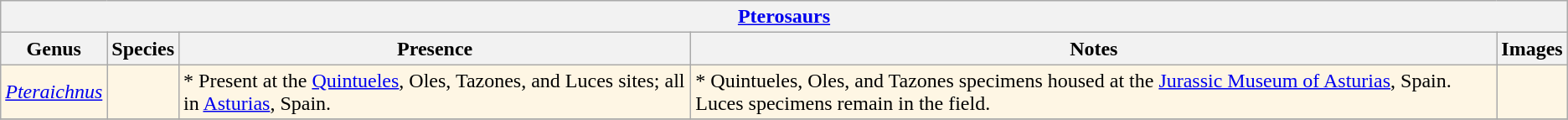<table class="wikitable" align="center">
<tr>
<th colspan="6" align="center"><strong><a href='#'>Pterosaurs</a></strong></th>
</tr>
<tr>
<th>Genus</th>
<th><strong>Species</strong></th>
<th>Presence</th>
<th>Notes</th>
<th>Images</th>
</tr>
<tr>
<td style="background:#FEF6E4;"><em><a href='#'>Pteraichnus</a></em></td>
<td style="background:#FEF6E4;"></td>
<td style="background:#FEF6E4;">* Present at the <a href='#'>Quintueles</a>, Oles, Tazones, and Luces sites; all in <a href='#'>Asturias</a>, Spain.</td>
<td style="background:#FEF6E4;">* Quintueles, Oles, and Tazones specimens housed at the <a href='#'>Jurassic Museum of Asturias</a>, Spain. Luces specimens remain in the field.</td>
<td style="background:#FEF6E4;"></td>
</tr>
<tr>
</tr>
</table>
